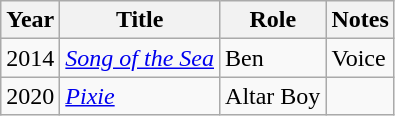<table class="wikitable">
<tr>
<th>Year</th>
<th>Title</th>
<th>Role</th>
<th>Notes</th>
</tr>
<tr>
<td>2014</td>
<td><a href='#'><em>Song of the Sea</em></a></td>
<td>Ben</td>
<td>Voice</td>
</tr>
<tr>
<td>2020</td>
<td><a href='#'><em>Pixie</em></a></td>
<td>Altar Boy</td>
<td></td>
</tr>
</table>
